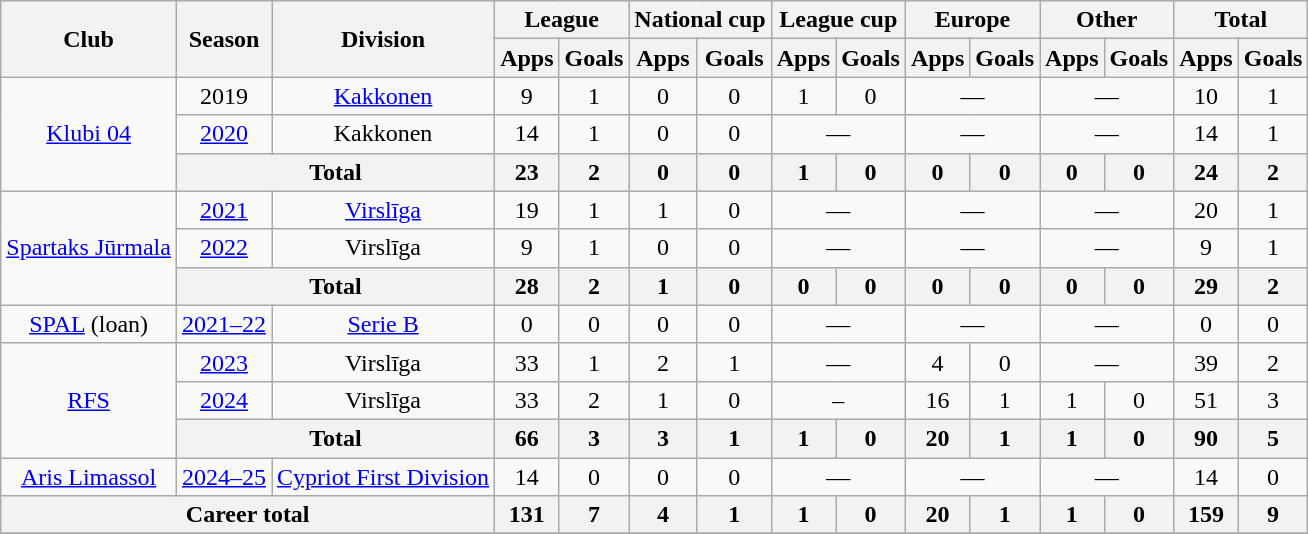<table class="wikitable" style="text-align:center">
<tr>
<th rowspan="2">Club</th>
<th rowspan="2">Season</th>
<th rowspan="2">Division</th>
<th colspan="2">League</th>
<th colspan="2">National cup</th>
<th colspan="2">League cup</th>
<th colspan="2">Europe</th>
<th colspan="2">Other</th>
<th colspan="2">Total</th>
</tr>
<tr>
<th>Apps</th>
<th>Goals</th>
<th>Apps</th>
<th>Goals</th>
<th>Apps</th>
<th>Goals</th>
<th>Apps</th>
<th>Goals</th>
<th>Apps</th>
<th>Goals</th>
<th>Apps</th>
<th>Goals</th>
</tr>
<tr>
<td rowspan="3"><a href='#'>Klubi 04</a></td>
<td>2019</td>
<td><a href='#'>Kakkonen</a></td>
<td>9</td>
<td>1</td>
<td>0</td>
<td>0</td>
<td>1</td>
<td>0</td>
<td colspan="2">—</td>
<td colspan="2">—</td>
<td>10</td>
<td>1</td>
</tr>
<tr>
<td><a href='#'>2020</a></td>
<td>Kakkonen</td>
<td>14</td>
<td>1</td>
<td>0</td>
<td>0</td>
<td colspan="2">—</td>
<td colspan="2">—</td>
<td colspan="2">—</td>
<td>14</td>
<td>1</td>
</tr>
<tr>
<th colspan="2">Total</th>
<th>23</th>
<th>2</th>
<th>0</th>
<th>0</th>
<th>1</th>
<th>0</th>
<th>0</th>
<th>0</th>
<th>0</th>
<th>0</th>
<th>24</th>
<th>2</th>
</tr>
<tr>
<td rowspan="3"><a href='#'>Spartaks Jūrmala</a></td>
<td><a href='#'>2021</a></td>
<td><a href='#'>Virslīga</a></td>
<td>19</td>
<td>1</td>
<td>1</td>
<td>0</td>
<td colspan="2">—</td>
<td colspan="2">—</td>
<td colspan="2">—</td>
<td>20</td>
<td>1</td>
</tr>
<tr>
<td><a href='#'>2022</a></td>
<td>Virslīga</td>
<td>9</td>
<td>1</td>
<td>0</td>
<td>0</td>
<td colspan="2">—</td>
<td colspan="2">—</td>
<td colspan="2">—</td>
<td>9</td>
<td>1</td>
</tr>
<tr>
<th colspan="2">Total</th>
<th>28</th>
<th>2</th>
<th>1</th>
<th>0</th>
<th>0</th>
<th>0</th>
<th>0</th>
<th>0</th>
<th>0</th>
<th>0</th>
<th>29</th>
<th>2</th>
</tr>
<tr>
<td><a href='#'>SPAL</a> (loan)</td>
<td><a href='#'>2021–22</a></td>
<td><a href='#'>Serie B</a></td>
<td>0</td>
<td>0</td>
<td>0</td>
<td>0</td>
<td colspan="2">—</td>
<td colspan="2">—</td>
<td colspan="2">—</td>
<td>0</td>
<td>0</td>
</tr>
<tr>
<td rowspan="3"><a href='#'>RFS</a></td>
<td><a href='#'>2023</a></td>
<td>Virslīga</td>
<td>33</td>
<td>1</td>
<td>2</td>
<td>1</td>
<td colspan="2">—</td>
<td>4</td>
<td>0</td>
<td colspan="2">—</td>
<td>39</td>
<td>2</td>
</tr>
<tr>
<td><a href='#'>2024</a></td>
<td>Virslīga</td>
<td>33</td>
<td>2</td>
<td>1</td>
<td>0</td>
<td colspan=2>–</td>
<td>16</td>
<td>1</td>
<td>1</td>
<td>0</td>
<td>51</td>
<td>3</td>
</tr>
<tr>
<th colspan="2">Total</th>
<th>66</th>
<th>3</th>
<th>3</th>
<th>1</th>
<th>1</th>
<th>0</th>
<th>20</th>
<th>1</th>
<th>1</th>
<th>0</th>
<th>90</th>
<th>5</th>
</tr>
<tr>
<td><a href='#'>Aris Limassol</a></td>
<td><a href='#'>2024–25</a></td>
<td><a href='#'>Cypriot First Division</a></td>
<td>14</td>
<td>0</td>
<td>0</td>
<td>0</td>
<td colspan="2">—</td>
<td colspan="2">—</td>
<td colspan="2">—</td>
<td>14</td>
<td>0</td>
</tr>
<tr>
<th colspan="3">Career total</th>
<th>131</th>
<th>7</th>
<th>4</th>
<th>1</th>
<th>1</th>
<th>0</th>
<th>20</th>
<th>1</th>
<th>1</th>
<th>0</th>
<th>159</th>
<th>9</th>
</tr>
<tr>
</tr>
</table>
